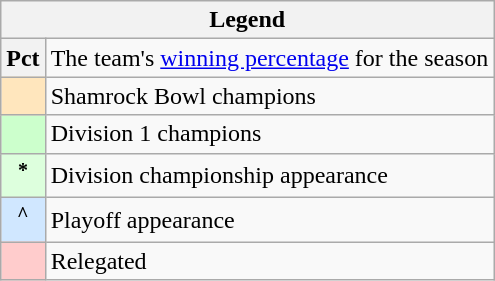<table class="wikitable">
<tr>
<th scope=row colspan=2>Legend</th>
</tr>
<tr>
<th scope=row>Pct</th>
<td>The team's <a href='#'>winning percentage</a> for the season</td>
</tr>
<tr>
<th scope=row style="background-color: #FFE6BD;"><sup></sup></th>
<td>Shamrock Bowl champions</td>
</tr>
<tr>
<th scope=row style="background-color: #CFC;"><sup></sup></th>
<td>Division 1 champions</td>
</tr>
<tr>
<th scope=row style="background-color: #DDFFDD;"><sup>*</sup></th>
<td>Division championship appearance</td>
</tr>
<tr>
<th scope=row style="background-color: #D0E7FF;"><sup>^</sup></th>
<td>Playoff appearance</td>
</tr>
<tr>
<th scope=row style="background-color: #FFCCCC;"></th>
<td>Relegated</td>
</tr>
</table>
